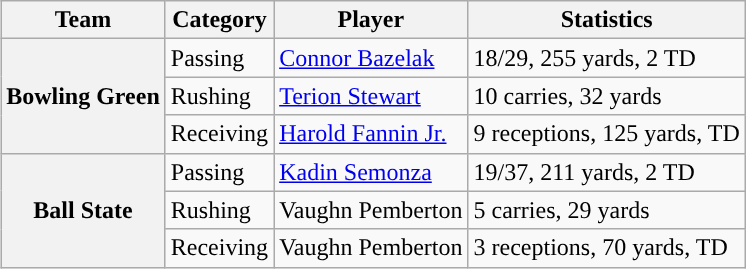<table class="wikitable" style="float:right">
<tr>
<th>Team</th>
<th>Category</th>
<th>Player</th>
<th>Statistics</th>
</tr>
<tr>
<th rowspan=3>Bowling Green</th>
<td>Passing</td>
<td><a href='#'>Connor Bazelak</a></td>
<td>18/29, 255 yards, 2 TD</td>
</tr>
<tr>
<td>Rushing</td>
<td><a href='#'>Terion Stewart</a></td>
<td>10 carries, 32 yards</td>
</tr>
<tr>
<td>Receiving</td>
<td><a href='#'>Harold Fannin Jr.</a></td>
<td>9 receptions, 125 yards, TD</td>
</tr>
<tr>
<th rowspan=3>Ball State</th>
<td>Passing</td>
<td><a href='#'>Kadin Semonza</a></td>
<td>19/37, 211 yards, 2 TD</td>
</tr>
<tr>
<td>Rushing</td>
<td>Vaughn Pemberton</td>
<td>5 carries, 29 yards</td>
</tr>
<tr>
<td>Receiving</td>
<td>Vaughn Pemberton</td>
<td>3 receptions, 70 yards, TD</td>
</tr>
</table>
